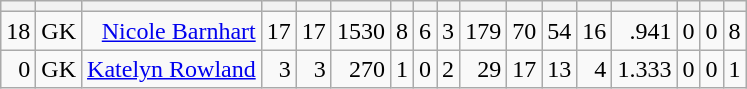<table class="wikitable sortable" style="text-align:right;">
<tr>
<th></th>
<th></th>
<th></th>
<th></th>
<th></th>
<th></th>
<th></th>
<th></th>
<th></th>
<th></th>
<th></th>
<th></th>
<th></th>
<th></th>
<th></th>
<th></th>
<th></th>
</tr>
<tr>
<td>18</td>
<td>GK</td>
<td><a href='#'>Nicole Barnhart</a></td>
<td>17</td>
<td>17</td>
<td>1530</td>
<td>8</td>
<td>6</td>
<td>3</td>
<td>179</td>
<td>70</td>
<td>54</td>
<td>16</td>
<td>.941</td>
<td>0</td>
<td>0</td>
<td>8</td>
</tr>
<tr>
<td>0</td>
<td>GK</td>
<td><a href='#'>Katelyn Rowland</a></td>
<td>3</td>
<td>3</td>
<td>270</td>
<td>1</td>
<td>0</td>
<td>2</td>
<td>29</td>
<td>17</td>
<td>13</td>
<td>4</td>
<td>1.333</td>
<td>0</td>
<td>0</td>
<td>1</td>
</tr>
</table>
